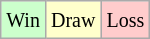<table class="wikitable">
<tr>
<td style="background-color: #CCFFCC;"><small>Win</small></td>
<td style="background-color: #FFFFCC;"><small>Draw</small></td>
<td style="background-color: #FFCCCC;"><small>Loss</small></td>
</tr>
</table>
